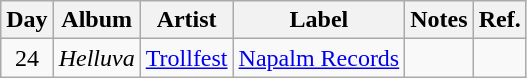<table class="wikitable">
<tr>
<th>Day</th>
<th>Album</th>
<th>Artist</th>
<th>Label</th>
<th>Notes</th>
<th>Ref.</th>
</tr>
<tr>
<td rowspan="1" style="text-align:center;">24</td>
<td><em>Helluva</em></td>
<td><a href='#'>Trollfest</a></td>
<td><a href='#'>Napalm Records</a></td>
<td></td>
<td style="text-align:center;"></td>
</tr>
</table>
